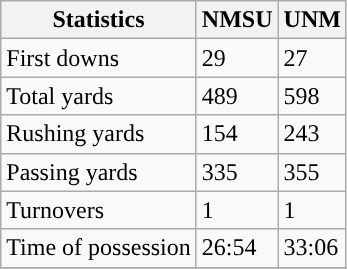<table class="wikitable">
<tr>
<th>Statistics</th>
<th>NMSU</th>
<th>UNM</th>
</tr>
<tr>
<td>First downs</td>
<td>29</td>
<td>27</td>
</tr>
<tr>
<td>Total yards</td>
<td>489</td>
<td>598</td>
</tr>
<tr>
<td>Rushing yards</td>
<td>154</td>
<td>243</td>
</tr>
<tr>
<td>Passing yards</td>
<td>335</td>
<td>355</td>
</tr>
<tr>
<td>Turnovers</td>
<td>1</td>
<td>1</td>
</tr>
<tr>
<td>Time of possession</td>
<td>26:54</td>
<td>33:06</td>
</tr>
<tr>
</tr>
</table>
